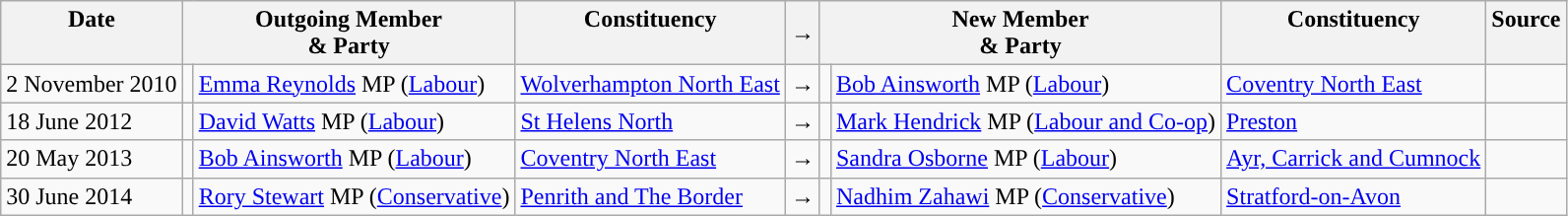<table class="wikitable">
<tr>
<th valign="top">Date</th>
<th colspan="2" valign="top">Outgoing Member<br>& Party</th>
<th valign="top">Constituency</th>
<th>→</th>
<th colspan="2" valign="top">New Member<br>& Party</th>
<th valign="top">Constituency</th>
<th valign="top">Source</th>
</tr>
<tr>
<td>2 November 2010</td>
<td style="color:inherit;background:"></td>
<td><a href='#'>Emma Reynolds</a> MP (<a href='#'>Labour</a>)</td>
<td><a href='#'>Wolverhampton North East</a></td>
<td>→</td>
<td style="color:inherit;background:"></td>
<td><a href='#'>Bob Ainsworth</a> MP (<a href='#'>Labour</a>)</td>
<td><a href='#'>Coventry North East</a></td>
<td></td>
</tr>
<tr>
<td>18 June 2012</td>
<td style="color:inherit;background:"></td>
<td><a href='#'>David Watts</a> MP (<a href='#'>Labour</a>)</td>
<td><a href='#'>St Helens North</a></td>
<td>→</td>
<td style="color:inherit;background:"></td>
<td><a href='#'>Mark Hendrick</a> MP (<a href='#'>Labour and Co-op</a>)</td>
<td><a href='#'>Preston</a></td>
<td></td>
</tr>
<tr>
<td>20 May 2013</td>
<td style="color:inherit;background:"></td>
<td><a href='#'>Bob Ainsworth</a> MP (<a href='#'>Labour</a>)</td>
<td><a href='#'>Coventry North East</a></td>
<td>→</td>
<td style="color:inherit;background:"></td>
<td><a href='#'>Sandra Osborne</a> MP (<a href='#'>Labour</a>)</td>
<td><a href='#'>Ayr, Carrick and Cumnock</a></td>
<td></td>
</tr>
<tr>
<td>30 June 2014</td>
<td style="color:inherit;background:"></td>
<td><a href='#'>Rory Stewart</a> MP (<a href='#'>Conservative</a>)</td>
<td><a href='#'>Penrith and The Border</a></td>
<td>→</td>
<td style="color:inherit;background:"></td>
<td><a href='#'>Nadhim Zahawi</a> MP (<a href='#'>Conservative</a>)</td>
<td><a href='#'>Stratford-on-Avon</a></td>
<td></td>
</tr>
</table>
